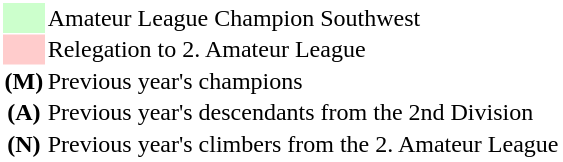<table style="border: 1px solid #ffffff; background-color: #ffffff" cellspacing="1" cellpadding="1">
<tr>
<td bgcolor="#ccffcc" width="20"></td>
<td>Amateur League Champion Southwest</td>
</tr>
<tr>
<td bgcolor="#ffcccc"></td>
<td>Relegation to 2. Amateur League</td>
</tr>
<tr>
<th>(M)</th>
<td>Previous year's champions</td>
</tr>
<tr>
<th>(A)</th>
<td>Previous year's descendants from the 2nd Division</td>
</tr>
<tr>
<th>(N)</th>
<td>Previous year's climbers from the 2. Amateur League</td>
</tr>
</table>
